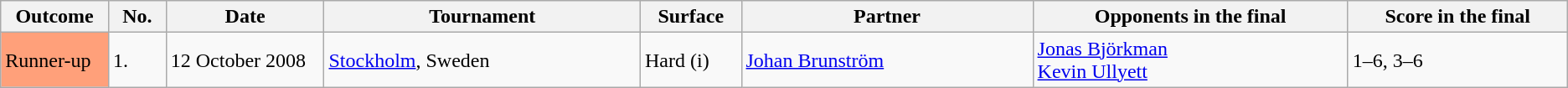<table class="wikitable">
<tr>
<th width=80>Outcome</th>
<th width=40>No.</th>
<th width=125>Date</th>
<th width=260>Tournament</th>
<th width=75>Surface</th>
<th width=240>Partner</th>
<th width=260>Opponents in the final</th>
<th width=180>Score in the final</th>
</tr>
<tr>
<td bgcolor="FFA07A">Runner-up</td>
<td>1.</td>
<td>12 October 2008</td>
<td><a href='#'>Stockholm</a>, Sweden</td>
<td>Hard (i)</td>
<td> <a href='#'>Johan Brunström</a></td>
<td> <a href='#'>Jonas Björkman</a> <br>  <a href='#'>Kevin Ullyett</a></td>
<td>1–6, 3–6</td>
</tr>
</table>
